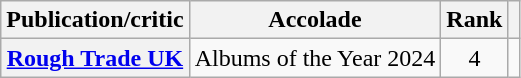<table class="wikitable sortable plainrowheaders">
<tr>
<th scope="col">Publication/critic</th>
<th scope="col">Accolade</th>
<th scope="col">Rank</th>
<th scope="col" class="unsortable"></th>
</tr>
<tr>
<th scope="row"><a href='#'>Rough Trade UK</a></th>
<td>Albums of the Year 2024</td>
<td style="text-align: center;">4</td>
<td style="text-align: center;"></td>
</tr>
</table>
